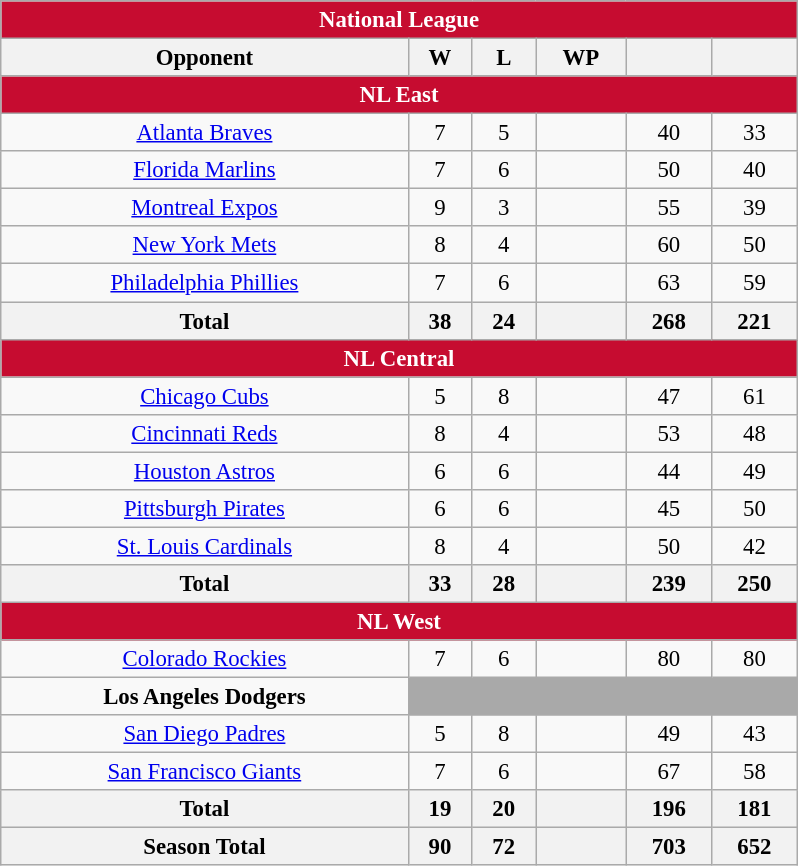<table class="wikitable" style="margin:1em auto; font-size:95%; text-align:center; width:35em;">
<tr>
<th colspan="7" style="background:#c60c30; color:#ffffff;">National League</th>
</tr>
<tr>
<th>Opponent</th>
<th>W</th>
<th>L</th>
<th>WP</th>
<th></th>
<th></th>
</tr>
<tr>
<th colspan="7" style="background:#c60c30; color:#ffffff;">NL East</th>
</tr>
<tr>
<td><a href='#'>Atlanta Braves</a></td>
<td>7</td>
<td>5</td>
<td></td>
<td>40</td>
<td>33</td>
</tr>
<tr>
<td><a href='#'>Florida Marlins</a></td>
<td>7</td>
<td>6</td>
<td></td>
<td>50</td>
<td>40</td>
</tr>
<tr>
<td><a href='#'>Montreal Expos</a></td>
<td>9</td>
<td>3</td>
<td></td>
<td>55</td>
<td>39</td>
</tr>
<tr>
<td><a href='#'>New York Mets</a></td>
<td>8</td>
<td>4</td>
<td></td>
<td>60</td>
<td>50</td>
</tr>
<tr>
<td><a href='#'>Philadelphia Phillies</a></td>
<td>7</td>
<td>6</td>
<td></td>
<td>63</td>
<td>59</td>
</tr>
<tr>
<th>Total</th>
<th>38</th>
<th>24</th>
<th></th>
<th>268</th>
<th>221</th>
</tr>
<tr>
<th colspan="7" style="background:#c60c30; color:#ffffff;">NL Central</th>
</tr>
<tr>
<td><a href='#'>Chicago Cubs</a></td>
<td>5</td>
<td>8</td>
<td></td>
<td>47</td>
<td>61</td>
</tr>
<tr>
<td><a href='#'>Cincinnati Reds</a></td>
<td>8</td>
<td>4</td>
<td></td>
<td>53</td>
<td>48</td>
</tr>
<tr>
<td><a href='#'>Houston Astros</a></td>
<td>6</td>
<td>6</td>
<td></td>
<td>44</td>
<td>49</td>
</tr>
<tr>
<td><a href='#'>Pittsburgh Pirates</a></td>
<td>6</td>
<td>6</td>
<td></td>
<td>45</td>
<td>50</td>
</tr>
<tr>
<td><a href='#'>St. Louis Cardinals</a></td>
<td>8</td>
<td>4</td>
<td></td>
<td>50</td>
<td>42</td>
</tr>
<tr>
<th>Total</th>
<th>33</th>
<th>28</th>
<th></th>
<th>239</th>
<th>250</th>
</tr>
<tr>
<th colspan="7" style="background:#c60c30; color:#ffffff;">NL West</th>
</tr>
<tr>
<td><a href='#'>Colorado Rockies</a></td>
<td>7</td>
<td>6</td>
<td></td>
<td>80</td>
<td>80</td>
</tr>
<tr>
<td><strong>Los Angeles Dodgers</strong></td>
<td colspan=5 style="background:darkgray;"></td>
</tr>
<tr>
<td><a href='#'>San Diego Padres</a></td>
<td>5</td>
<td>8</td>
<td></td>
<td>49</td>
<td>43</td>
</tr>
<tr>
<td><a href='#'>San Francisco Giants</a></td>
<td>7</td>
<td>6</td>
<td></td>
<td>67</td>
<td>58</td>
</tr>
<tr>
<th>Total</th>
<th>19</th>
<th>20</th>
<th></th>
<th>196</th>
<th>181</th>
</tr>
<tr>
<th>Season Total</th>
<th>90</th>
<th>72</th>
<th></th>
<th>703</th>
<th>652</th>
</tr>
</table>
